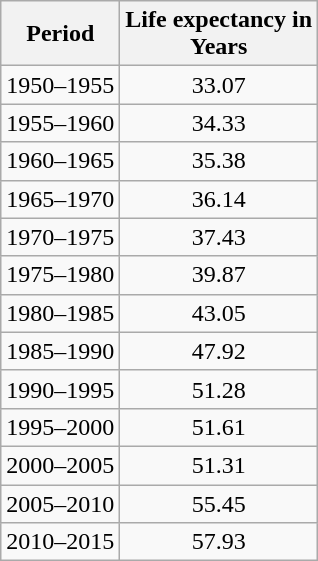<table class="wikitable" style="text-align: center;">
<tr>
<th>Period</th>
<th>Life expectancy in <br> Years</th>
</tr>
<tr>
<td>1950–1955</td>
<td>33.07</td>
</tr>
<tr>
<td>1955–1960</td>
<td> 34.33</td>
</tr>
<tr>
<td>1960–1965</td>
<td> 35.38</td>
</tr>
<tr>
<td>1965–1970</td>
<td> 36.14</td>
</tr>
<tr>
<td>1970–1975</td>
<td> 37.43</td>
</tr>
<tr>
<td>1975–1980</td>
<td> 39.87</td>
</tr>
<tr>
<td>1980–1985</td>
<td> 43.05</td>
</tr>
<tr>
<td>1985–1990</td>
<td> 47.92</td>
</tr>
<tr>
<td>1990–1995</td>
<td> 51.28</td>
</tr>
<tr>
<td>1995–2000</td>
<td> 51.61</td>
</tr>
<tr>
<td>2000–2005</td>
<td> 51.31</td>
</tr>
<tr>
<td>2005–2010</td>
<td> 55.45</td>
</tr>
<tr>
<td>2010–2015</td>
<td> 57.93</td>
</tr>
</table>
